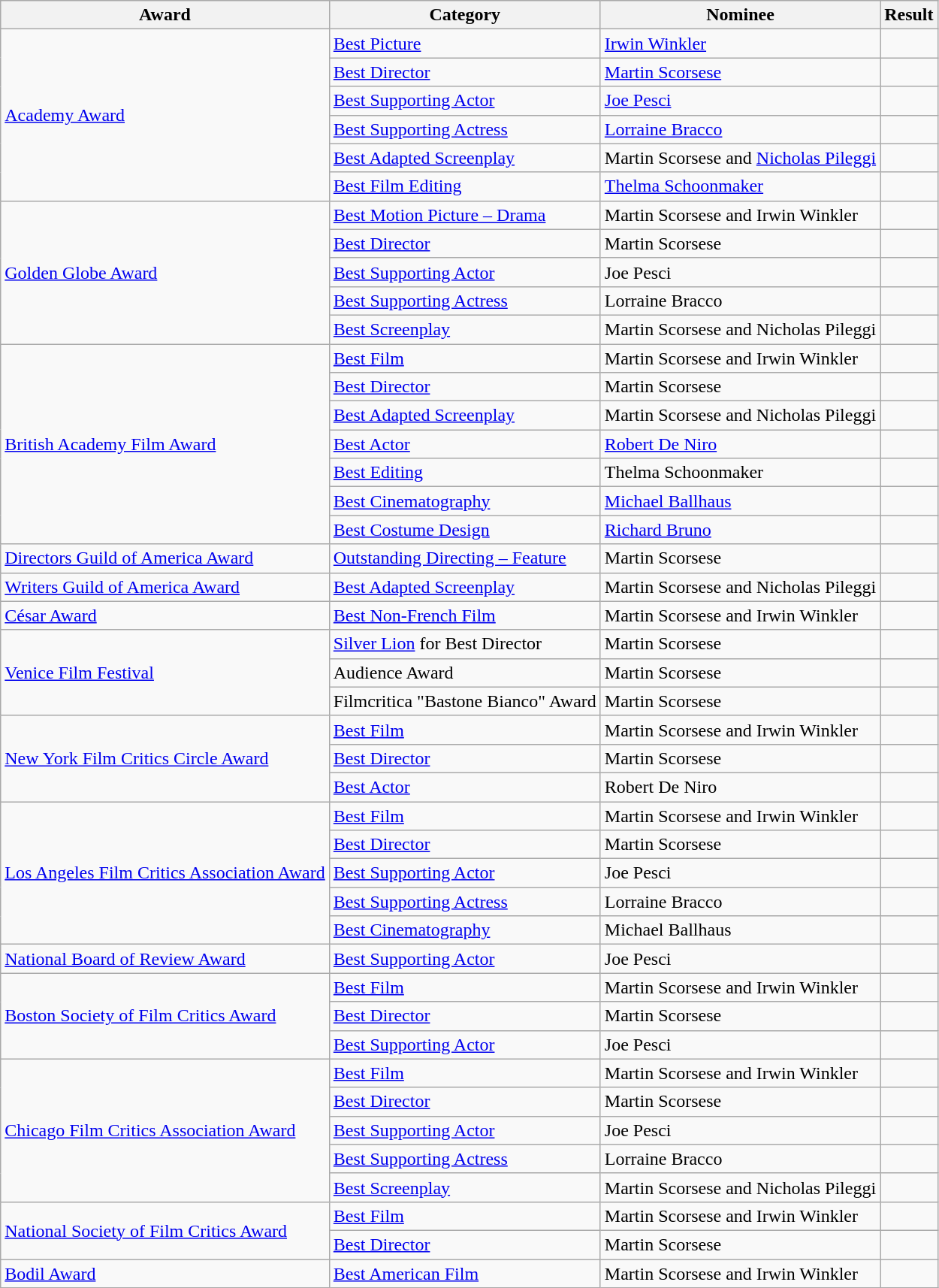<table class="wikitable">
<tr>
<th>Award</th>
<th>Category</th>
<th>Nominee</th>
<th>Result</th>
</tr>
<tr>
<td rowspan="6"><a href='#'>Academy Award</a></td>
<td><a href='#'>Best Picture</a></td>
<td><a href='#'>Irwin Winkler</a></td>
<td></td>
</tr>
<tr>
<td><a href='#'>Best Director</a></td>
<td><a href='#'>Martin Scorsese</a></td>
<td></td>
</tr>
<tr>
<td><a href='#'>Best Supporting Actor</a></td>
<td><a href='#'>Joe Pesci</a></td>
<td></td>
</tr>
<tr>
<td><a href='#'>Best Supporting Actress</a></td>
<td><a href='#'>Lorraine Bracco</a></td>
<td></td>
</tr>
<tr>
<td><a href='#'>Best Adapted Screenplay</a></td>
<td>Martin Scorsese and <a href='#'>Nicholas Pileggi</a></td>
<td></td>
</tr>
<tr>
<td><a href='#'>Best Film Editing</a></td>
<td><a href='#'>Thelma Schoonmaker</a></td>
<td></td>
</tr>
<tr>
<td rowspan="5"><a href='#'>Golden Globe Award</a></td>
<td><a href='#'>Best Motion Picture – Drama</a></td>
<td>Martin Scorsese and Irwin Winkler</td>
<td></td>
</tr>
<tr>
<td><a href='#'>Best Director</a></td>
<td>Martin Scorsese</td>
<td></td>
</tr>
<tr>
<td><a href='#'>Best Supporting Actor</a></td>
<td>Joe Pesci</td>
<td></td>
</tr>
<tr>
<td><a href='#'>Best Supporting Actress</a></td>
<td>Lorraine Bracco</td>
<td></td>
</tr>
<tr>
<td><a href='#'>Best Screenplay</a></td>
<td>Martin Scorsese and Nicholas Pileggi</td>
<td></td>
</tr>
<tr>
<td rowspan="7"><a href='#'>British Academy Film Award</a></td>
<td><a href='#'>Best Film</a></td>
<td>Martin Scorsese and Irwin Winkler</td>
<td></td>
</tr>
<tr>
<td><a href='#'>Best Director</a></td>
<td>Martin Scorsese</td>
<td></td>
</tr>
<tr>
<td><a href='#'>Best Adapted Screenplay</a></td>
<td>Martin Scorsese and Nicholas Pileggi</td>
<td></td>
</tr>
<tr>
<td><a href='#'>Best Actor</a></td>
<td><a href='#'>Robert De Niro</a></td>
<td></td>
</tr>
<tr>
<td><a href='#'>Best Editing</a></td>
<td>Thelma Schoonmaker</td>
<td></td>
</tr>
<tr>
<td><a href='#'>Best Cinematography</a></td>
<td><a href='#'>Michael Ballhaus</a></td>
<td></td>
</tr>
<tr>
<td><a href='#'>Best Costume Design</a></td>
<td><a href='#'>Richard Bruno</a></td>
<td></td>
</tr>
<tr>
<td><a href='#'>Directors Guild of America Award</a></td>
<td><a href='#'>Outstanding Directing – Feature</a></td>
<td>Martin Scorsese</td>
<td></td>
</tr>
<tr>
<td><a href='#'>Writers Guild of America Award</a></td>
<td><a href='#'>Best Adapted Screenplay</a></td>
<td>Martin Scorsese and Nicholas Pileggi</td>
<td></td>
</tr>
<tr>
<td><a href='#'>César Award</a></td>
<td><a href='#'>Best Non-French Film</a></td>
<td>Martin Scorsese and Irwin Winkler</td>
<td></td>
</tr>
<tr>
<td rowspan="3"><a href='#'>Venice Film Festival</a></td>
<td><a href='#'>Silver Lion</a> for Best Director</td>
<td>Martin Scorsese</td>
<td></td>
</tr>
<tr>
<td>Audience Award</td>
<td>Martin Scorsese</td>
<td></td>
</tr>
<tr>
<td>Filmcritica "Bastone Bianco" Award</td>
<td>Martin Scorsese</td>
<td></td>
</tr>
<tr>
<td rowspan="3"><a href='#'>New York Film Critics Circle Award</a></td>
<td><a href='#'>Best Film</a></td>
<td>Martin Scorsese and Irwin Winkler</td>
<td></td>
</tr>
<tr>
<td><a href='#'>Best Director</a></td>
<td>Martin Scorsese</td>
<td></td>
</tr>
<tr>
<td><a href='#'>Best Actor</a></td>
<td>Robert De Niro</td>
<td></td>
</tr>
<tr>
<td rowspan="5"><a href='#'>Los Angeles Film Critics Association Award</a></td>
<td><a href='#'>Best Film</a></td>
<td>Martin Scorsese and Irwin Winkler</td>
<td></td>
</tr>
<tr>
<td><a href='#'>Best Director</a></td>
<td>Martin Scorsese</td>
<td></td>
</tr>
<tr>
<td><a href='#'>Best Supporting Actor</a></td>
<td>Joe Pesci</td>
<td></td>
</tr>
<tr>
<td><a href='#'>Best Supporting Actress</a></td>
<td>Lorraine Bracco</td>
<td></td>
</tr>
<tr>
<td><a href='#'>Best Cinematography</a></td>
<td>Michael Ballhaus</td>
<td></td>
</tr>
<tr>
<td><a href='#'>National Board of Review Award</a></td>
<td><a href='#'>Best Supporting Actor</a></td>
<td>Joe Pesci</td>
<td></td>
</tr>
<tr>
<td rowspan="3"><a href='#'>Boston Society of Film Critics Award</a></td>
<td><a href='#'>Best Film</a></td>
<td>Martin Scorsese and Irwin Winkler</td>
<td></td>
</tr>
<tr>
<td><a href='#'>Best Director</a></td>
<td>Martin Scorsese</td>
<td></td>
</tr>
<tr>
<td><a href='#'>Best Supporting Actor</a></td>
<td>Joe Pesci</td>
<td></td>
</tr>
<tr>
<td rowspan="5"><a href='#'>Chicago Film Critics Association Award</a></td>
<td><a href='#'>Best Film</a></td>
<td>Martin Scorsese and Irwin Winkler</td>
<td></td>
</tr>
<tr>
<td><a href='#'>Best Director</a></td>
<td>Martin Scorsese</td>
<td></td>
</tr>
<tr>
<td><a href='#'>Best Supporting Actor</a></td>
<td>Joe Pesci</td>
<td></td>
</tr>
<tr>
<td><a href='#'>Best Supporting Actress</a></td>
<td>Lorraine Bracco</td>
<td></td>
</tr>
<tr>
<td><a href='#'>Best Screenplay</a></td>
<td>Martin Scorsese and Nicholas Pileggi</td>
<td></td>
</tr>
<tr>
<td rowspan="2"><a href='#'>National Society of Film Critics Award</a></td>
<td><a href='#'>Best Film</a></td>
<td>Martin Scorsese and Irwin Winkler</td>
<td></td>
</tr>
<tr>
<td><a href='#'>Best Director</a></td>
<td>Martin Scorsese</td>
<td></td>
</tr>
<tr>
<td><a href='#'>Bodil Award</a></td>
<td><a href='#'>Best American Film</a></td>
<td>Martin Scorsese and Irwin Winkler</td>
<td></td>
</tr>
</table>
